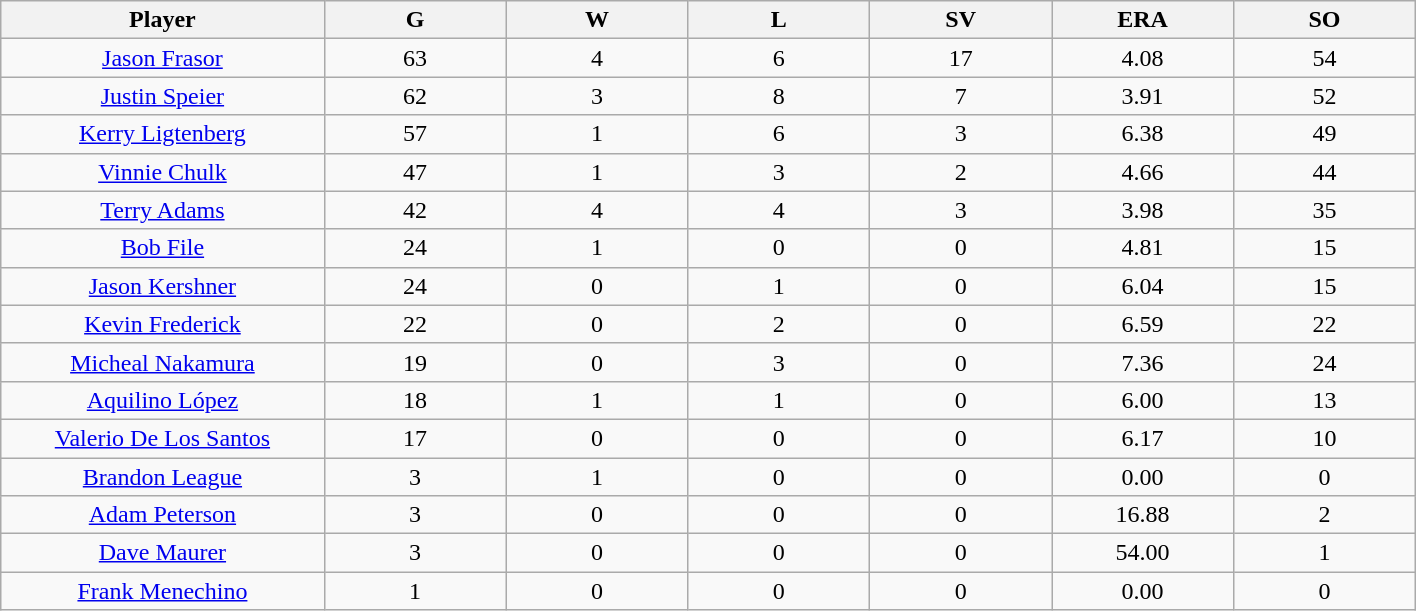<table class="wikitable sortable">
<tr>
<th bgcolor="#DDDDFF" width="16%">Player</th>
<th bgcolor="#DDDDFF" width="9%">G</th>
<th bgcolor="#DDDDFF" width="9%">W</th>
<th bgcolor="#DDDDFF" width="9%">L</th>
<th bgcolor="#DDDDFF" width="9%">SV</th>
<th bgcolor="#DDDDFF" width="9%">ERA</th>
<th bgcolor="#DDDDFF" width="9%">SO</th>
</tr>
<tr align="center">
<td><a href='#'>Jason Frasor</a></td>
<td>63</td>
<td>4</td>
<td>6</td>
<td>17</td>
<td>4.08</td>
<td>54</td>
</tr>
<tr align=center>
<td><a href='#'>Justin Speier</a></td>
<td>62</td>
<td>3</td>
<td>8</td>
<td>7</td>
<td>3.91</td>
<td>52</td>
</tr>
<tr align=center>
<td><a href='#'>Kerry Ligtenberg</a></td>
<td>57</td>
<td>1</td>
<td>6</td>
<td>3</td>
<td>6.38</td>
<td>49</td>
</tr>
<tr align=center>
<td><a href='#'>Vinnie Chulk</a></td>
<td>47</td>
<td>1</td>
<td>3</td>
<td>2</td>
<td>4.66</td>
<td>44</td>
</tr>
<tr align=center>
<td><a href='#'>Terry Adams</a></td>
<td>42</td>
<td>4</td>
<td>4</td>
<td>3</td>
<td>3.98</td>
<td>35</td>
</tr>
<tr align=center>
<td><a href='#'>Bob File</a></td>
<td>24</td>
<td>1</td>
<td>0</td>
<td>0</td>
<td>4.81</td>
<td>15</td>
</tr>
<tr align=center>
<td><a href='#'>Jason Kershner</a></td>
<td>24</td>
<td>0</td>
<td>1</td>
<td>0</td>
<td>6.04</td>
<td>15</td>
</tr>
<tr align=center>
<td><a href='#'>Kevin Frederick</a></td>
<td>22</td>
<td>0</td>
<td>2</td>
<td>0</td>
<td>6.59</td>
<td>22</td>
</tr>
<tr align=center>
<td><a href='#'>Micheal Nakamura</a></td>
<td>19</td>
<td>0</td>
<td>3</td>
<td>0</td>
<td>7.36</td>
<td>24</td>
</tr>
<tr align=center>
<td><a href='#'>Aquilino López</a></td>
<td>18</td>
<td>1</td>
<td>1</td>
<td>0</td>
<td>6.00</td>
<td>13</td>
</tr>
<tr align=center>
<td><a href='#'>Valerio De Los Santos</a></td>
<td>17</td>
<td>0</td>
<td>0</td>
<td>0</td>
<td>6.17</td>
<td>10</td>
</tr>
<tr align=center>
<td><a href='#'>Brandon League</a></td>
<td>3</td>
<td>1</td>
<td>0</td>
<td>0</td>
<td>0.00</td>
<td>0</td>
</tr>
<tr align=center>
<td><a href='#'>Adam Peterson</a></td>
<td>3</td>
<td>0</td>
<td>0</td>
<td>0</td>
<td>16.88</td>
<td>2</td>
</tr>
<tr align=center>
<td><a href='#'>Dave Maurer</a></td>
<td>3</td>
<td>0</td>
<td>0</td>
<td>0</td>
<td>54.00</td>
<td>1</td>
</tr>
<tr align=center>
<td><a href='#'>Frank Menechino</a></td>
<td>1</td>
<td>0</td>
<td>0</td>
<td>0</td>
<td>0.00</td>
<td>0</td>
</tr>
</table>
